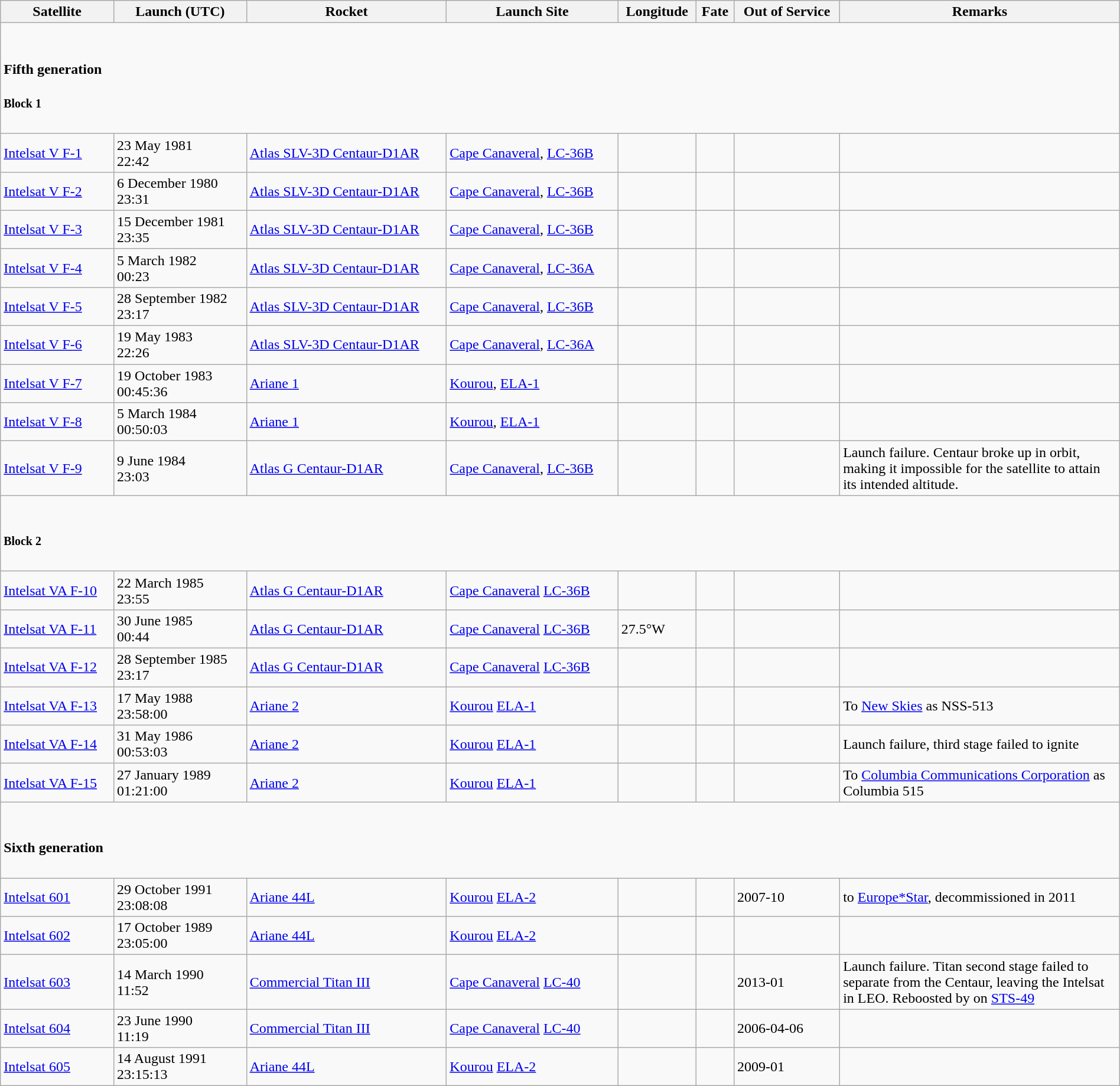<table class = "wikitable" width="100%">
<tr>
<th>Satellite</th>
<th>Launch (UTC)</th>
<th>Rocket</th>
<th>Launch Site</th>
<th>Longitude </th>
<th>Fate</th>
<th>Out of Service</th>
<th width="25%">Remarks</th>
</tr>
<tr>
<td colspan=8><br><h4>Fifth generation</h4><h5>Block 1</h5></td>
</tr>
<tr>
<td><a href='#'>Intelsat V F-1</a></td>
<td>23 May 1981<br>22:42</td>
<td><a href='#'>Atlas SLV-3D Centaur-D1AR</a></td>
<td><a href='#'>Cape Canaveral</a>, <a href='#'>LC-36B</a></td>
<td></td>
<td></td>
<td></td>
<td></td>
</tr>
<tr>
<td><a href='#'>Intelsat V F-2</a></td>
<td>6 December 1980<br>23:31</td>
<td><a href='#'>Atlas SLV-3D Centaur-D1AR</a></td>
<td><a href='#'>Cape Canaveral</a>, <a href='#'>LC-36B</a></td>
<td></td>
<td></td>
<td></td>
<td></td>
</tr>
<tr>
<td><a href='#'>Intelsat V F-3</a></td>
<td>15 December 1981<br>23:35</td>
<td><a href='#'>Atlas SLV-3D Centaur-D1AR</a></td>
<td><a href='#'>Cape Canaveral</a>, <a href='#'>LC-36B</a></td>
<td></td>
<td></td>
<td></td>
<td></td>
</tr>
<tr>
<td><a href='#'>Intelsat V F-4</a></td>
<td>5 March 1982<br>00:23</td>
<td><a href='#'>Atlas SLV-3D Centaur-D1AR</a></td>
<td><a href='#'>Cape Canaveral</a>, <a href='#'>LC-36A</a></td>
<td></td>
<td></td>
<td></td>
<td></td>
</tr>
<tr>
<td><a href='#'>Intelsat V F-5</a></td>
<td>28 September 1982<br>23:17</td>
<td><a href='#'>Atlas SLV-3D Centaur-D1AR</a></td>
<td><a href='#'>Cape Canaveral</a>, <a href='#'>LC-36B</a></td>
<td></td>
<td></td>
<td></td>
<td></td>
</tr>
<tr>
<td><a href='#'>Intelsat V F-6</a></td>
<td>19 May 1983<br>22:26</td>
<td><a href='#'>Atlas SLV-3D Centaur-D1AR</a></td>
<td><a href='#'>Cape Canaveral</a>, <a href='#'>LC-36A</a></td>
<td></td>
<td></td>
<td></td>
<td></td>
</tr>
<tr>
<td><a href='#'>Intelsat V F-7</a></td>
<td>19 October 1983<br>00:45:36</td>
<td><a href='#'>Ariane 1</a></td>
<td><a href='#'>Kourou</a>, <a href='#'>ELA-1</a></td>
<td></td>
<td></td>
<td></td>
<td></td>
</tr>
<tr>
<td><a href='#'>Intelsat V F-8</a></td>
<td>5 March 1984<br>00:50:03</td>
<td><a href='#'>Ariane 1</a></td>
<td><a href='#'>Kourou</a>, <a href='#'>ELA-1</a></td>
<td></td>
<td></td>
<td></td>
<td></td>
</tr>
<tr>
<td><a href='#'>Intelsat V F-9</a></td>
<td>9 June 1984<br>23:03</td>
<td><a href='#'>Atlas G Centaur-D1AR</a></td>
<td><a href='#'>Cape Canaveral</a>, <a href='#'>LC-36B</a></td>
<td></td>
<td></td>
<td></td>
<td>Launch failure. Centaur broke up in orbit, making it impossible for the satellite to attain its intended altitude.</td>
</tr>
<tr>
<td colspan=8><br><h5>Block 2</h5></td>
</tr>
<tr>
<td><a href='#'>Intelsat VA F-10</a></td>
<td>22 March 1985<br>23:55</td>
<td><a href='#'>Atlas G Centaur-D1AR</a></td>
<td><a href='#'>Cape Canaveral</a> <a href='#'>LC-36B</a></td>
<td></td>
<td></td>
<td></td>
<td></td>
</tr>
<tr>
<td><a href='#'>Intelsat VA F-11</a></td>
<td>30 June 1985<br>00:44</td>
<td><a href='#'>Atlas G Centaur-D1AR</a></td>
<td><a href='#'>Cape Canaveral</a> <a href='#'>LC-36B</a></td>
<td>27.5°W</td>
<td></td>
<td></td>
<td></td>
</tr>
<tr>
<td><a href='#'>Intelsat VA F-12</a></td>
<td>28 September 1985<br>23:17</td>
<td><a href='#'>Atlas G Centaur-D1AR</a></td>
<td><a href='#'>Cape Canaveral</a> <a href='#'>LC-36B</a></td>
<td></td>
<td></td>
<td></td>
<td></td>
</tr>
<tr>
<td><a href='#'>Intelsat VA F-13</a></td>
<td>17 May 1988<br>23:58:00</td>
<td><a href='#'>Ariane 2</a></td>
<td><a href='#'>Kourou</a> <a href='#'>ELA-1</a></td>
<td></td>
<td></td>
<td></td>
<td>To <a href='#'>New Skies</a> as NSS-513</td>
</tr>
<tr>
<td><a href='#'>Intelsat VA F-14</a></td>
<td>31 May 1986<br>00:53:03</td>
<td><a href='#'>Ariane 2</a></td>
<td><a href='#'>Kourou</a> <a href='#'>ELA-1</a></td>
<td></td>
<td></td>
<td></td>
<td>Launch failure, third stage failed to ignite</td>
</tr>
<tr>
<td><a href='#'>Intelsat VA F-15</a></td>
<td>27 January 1989<br>01:21:00</td>
<td><a href='#'>Ariane 2</a></td>
<td><a href='#'>Kourou</a> <a href='#'>ELA-1</a></td>
<td></td>
<td></td>
<td></td>
<td>To <a href='#'>Columbia Communications Corporation</a> as Columbia 515</td>
</tr>
<tr>
<td colspan=8><br><h4>Sixth generation</h4></td>
</tr>
<tr>
<td><a href='#'>Intelsat 601</a></td>
<td>29 October 1991<br>23:08:08</td>
<td><a href='#'>Ariane 44L</a></td>
<td><a href='#'>Kourou</a> <a href='#'>ELA-2</a></td>
<td></td>
<td></td>
<td>2007-10</td>
<td>to <a href='#'>Europe*Star</a>, decommissioned in 2011</td>
</tr>
<tr>
<td><a href='#'>Intelsat 602</a></td>
<td>17 October 1989<br>23:05:00</td>
<td><a href='#'>Ariane 44L</a></td>
<td><a href='#'>Kourou</a> <a href='#'>ELA-2</a></td>
<td></td>
<td></td>
<td></td>
<td></td>
</tr>
<tr>
<td><a href='#'>Intelsat 603</a></td>
<td>14 March 1990<br>11:52</td>
<td><a href='#'>Commercial Titan III</a></td>
<td><a href='#'>Cape Canaveral</a> <a href='#'>LC-40</a></td>
<td></td>
<td></td>
<td>2013-01</td>
<td>Launch failure. Titan second stage failed to separate from the Centaur, leaving the Intelsat in LEO. Reboosted by  on <a href='#'>STS-49</a></td>
</tr>
<tr>
<td><a href='#'>Intelsat 604</a></td>
<td>23 June 1990<br>11:19</td>
<td><a href='#'>Commercial Titan III</a></td>
<td><a href='#'>Cape Canaveral</a> <a href='#'>LC-40</a></td>
<td></td>
<td></td>
<td>2006-04-06</td>
<td></td>
</tr>
<tr>
<td><a href='#'>Intelsat 605</a></td>
<td>14 August 1991<br>23:15:13</td>
<td><a href='#'>Ariane 44L</a></td>
<td><a href='#'>Kourou</a> <a href='#'>ELA-2</a></td>
<td></td>
<td></td>
<td>2009-01</td>
<td></td>
</tr>
</table>
